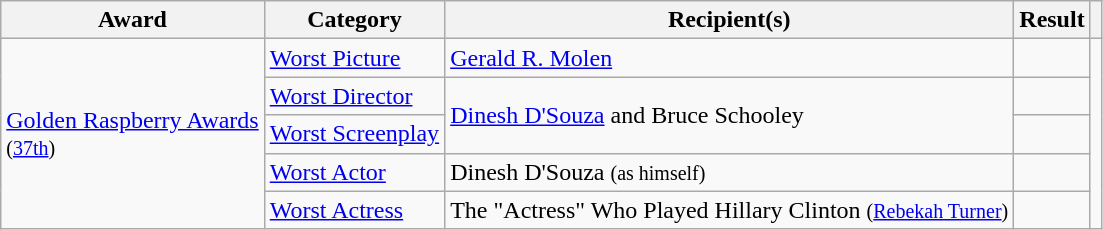<table class="wikitable sortable plainrowheaders">
<tr>
<th>Award</th>
<th>Category</th>
<th>Recipient(s)</th>
<th>Result</th>
<th></th>
</tr>
<tr>
<td rowspan="5"><a href='#'>Golden Raspberry Awards</a><br><small>(<a href='#'>37th</a>)</small></td>
<td><a href='#'>Worst Picture</a></td>
<td><a href='#'>Gerald R. Molen</a></td>
<td></td>
<td rowspan="5"></td>
</tr>
<tr>
<td><a href='#'>Worst Director</a></td>
<td rowspan="2"><a href='#'>Dinesh D'Souza</a> and Bruce Schooley</td>
<td></td>
</tr>
<tr>
<td><a href='#'>Worst Screenplay</a></td>
<td></td>
</tr>
<tr>
<td><a href='#'>Worst Actor</a></td>
<td>Dinesh D'Souza <small>(as himself)</small></td>
<td></td>
</tr>
<tr>
<td><a href='#'>Worst Actress</a></td>
<td>The "Actress" Who Played Hillary Clinton <small>(<a href='#'>Rebekah Turner</a>)</small></td>
<td></td>
</tr>
</table>
